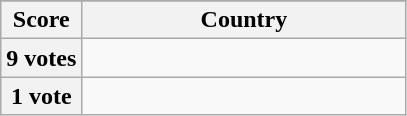<table class="wikitable">
<tr>
</tr>
<tr>
<th scope="col" width="20%">Score</th>
<th scope="col">Country</th>
</tr>
<tr>
<th scope="row">9 votes</th>
<td></td>
</tr>
<tr>
<th scope="row">1 vote</th>
<td></td>
</tr>
</table>
